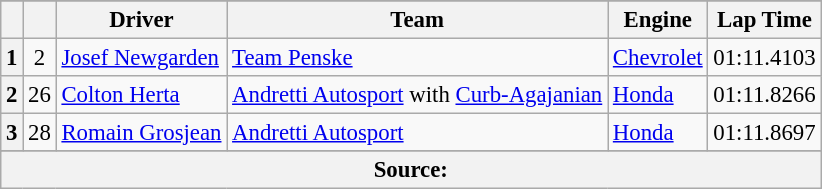<table class="wikitable" style="font-size:95%;">
<tr>
</tr>
<tr>
<th></th>
<th></th>
<th>Driver</th>
<th>Team</th>
<th>Engine</th>
<th>Lap Time</th>
</tr>
<tr>
<th>1</th>
<td align="center">2</td>
<td> <a href='#'>Josef Newgarden</a></td>
<td><a href='#'>Team Penske</a></td>
<td><a href='#'>Chevrolet</a></td>
<td>01:11.4103</td>
</tr>
<tr>
<th>2</th>
<td align="center">26</td>
<td> <a href='#'>Colton Herta</a> <strong></strong></td>
<td><a href='#'>Andretti Autosport</a> with <a href='#'>Curb-Agajanian</a></td>
<td><a href='#'>Honda</a></td>
<td>01:11.8266</td>
</tr>
<tr>
<th>3</th>
<td align="center">28</td>
<td> <a href='#'>Romain Grosjean</a></td>
<td><a href='#'>Andretti Autosport</a></td>
<td><a href='#'>Honda</a></td>
<td>01:11.8697</td>
</tr>
<tr>
</tr>
<tr class="sortbottom">
<th colspan="6">Source:</th>
</tr>
</table>
